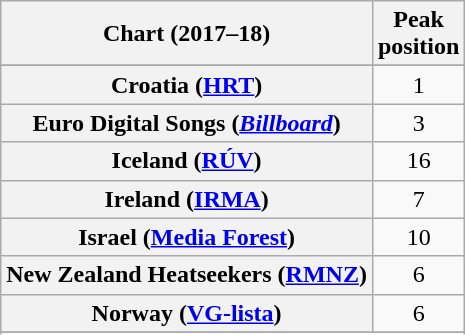<table class="wikitable sortable plainrowheaders" style="text-align:center;">
<tr>
<th>Chart (2017–18)</th>
<th>Peak<br>position</th>
</tr>
<tr>
</tr>
<tr>
</tr>
<tr>
<th scope="row">Croatia (<a href='#'>HRT</a>)</th>
<td>1</td>
</tr>
<tr>
<th scope="row">Euro Digital Songs (<em><a href='#'>Billboard</a></em>)</th>
<td>3</td>
</tr>
<tr>
<th scope="row">Iceland (<a href='#'>RÚV</a>)</th>
<td>16</td>
</tr>
<tr>
<th scope="row">Ireland (<a href='#'>IRMA</a>)</th>
<td>7</td>
</tr>
<tr>
<th scope="row">Israel (<a href='#'>Media Forest</a>)</th>
<td>10</td>
</tr>
<tr>
<th scope="row">New Zealand Heatseekers (<a href='#'>RMNZ</a>)</th>
<td>6</td>
</tr>
<tr>
<th scope="row">Norway (<a href='#'>VG-lista</a>)</th>
<td>6</td>
</tr>
<tr>
</tr>
<tr>
</tr>
<tr>
</tr>
</table>
